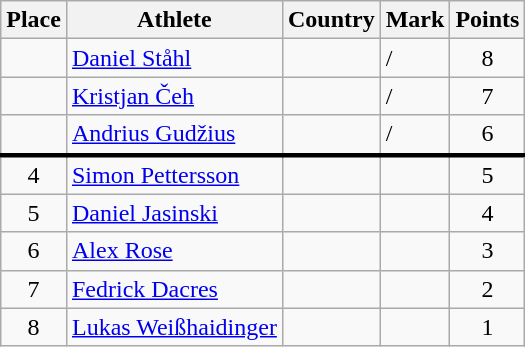<table class="wikitable">
<tr>
<th>Place</th>
<th>Athlete</th>
<th>Country</th>
<th>Mark</th>
<th>Points</th>
</tr>
<tr>
<td align=center></td>
<td><a href='#'>Daniel Ståhl</a></td>
<td></td>
<td> /<br><em></em></td>
<td align=center>8</td>
</tr>
<tr>
<td align=center></td>
<td><a href='#'>Kristjan Čeh</a></td>
<td></td>
<td> /<br><em></em></td>
<td align=center>7</td>
</tr>
<tr>
<td align=center></td>
<td><a href='#'>Andrius Gudžius</a></td>
<td></td>
<td> /<br><em></em></td>
<td align=center>6</td>
</tr>
<tr style="border-top:3px solid black;">
<td align=center>4</td>
<td><a href='#'>Simon Pettersson</a></td>
<td></td>
<td></td>
<td align=center>5</td>
</tr>
<tr>
<td align=center>5</td>
<td><a href='#'>Daniel Jasinski</a></td>
<td></td>
<td></td>
<td align=center>4</td>
</tr>
<tr>
<td align=center>6</td>
<td><a href='#'>Alex Rose</a></td>
<td></td>
<td></td>
<td align=center>3</td>
</tr>
<tr>
<td align=center>7</td>
<td><a href='#'>Fedrick Dacres</a></td>
<td></td>
<td></td>
<td align=center>2</td>
</tr>
<tr>
<td align=center>8</td>
<td><a href='#'>Lukas Weißhaidinger</a></td>
<td></td>
<td></td>
<td align=center>1</td>
</tr>
</table>
